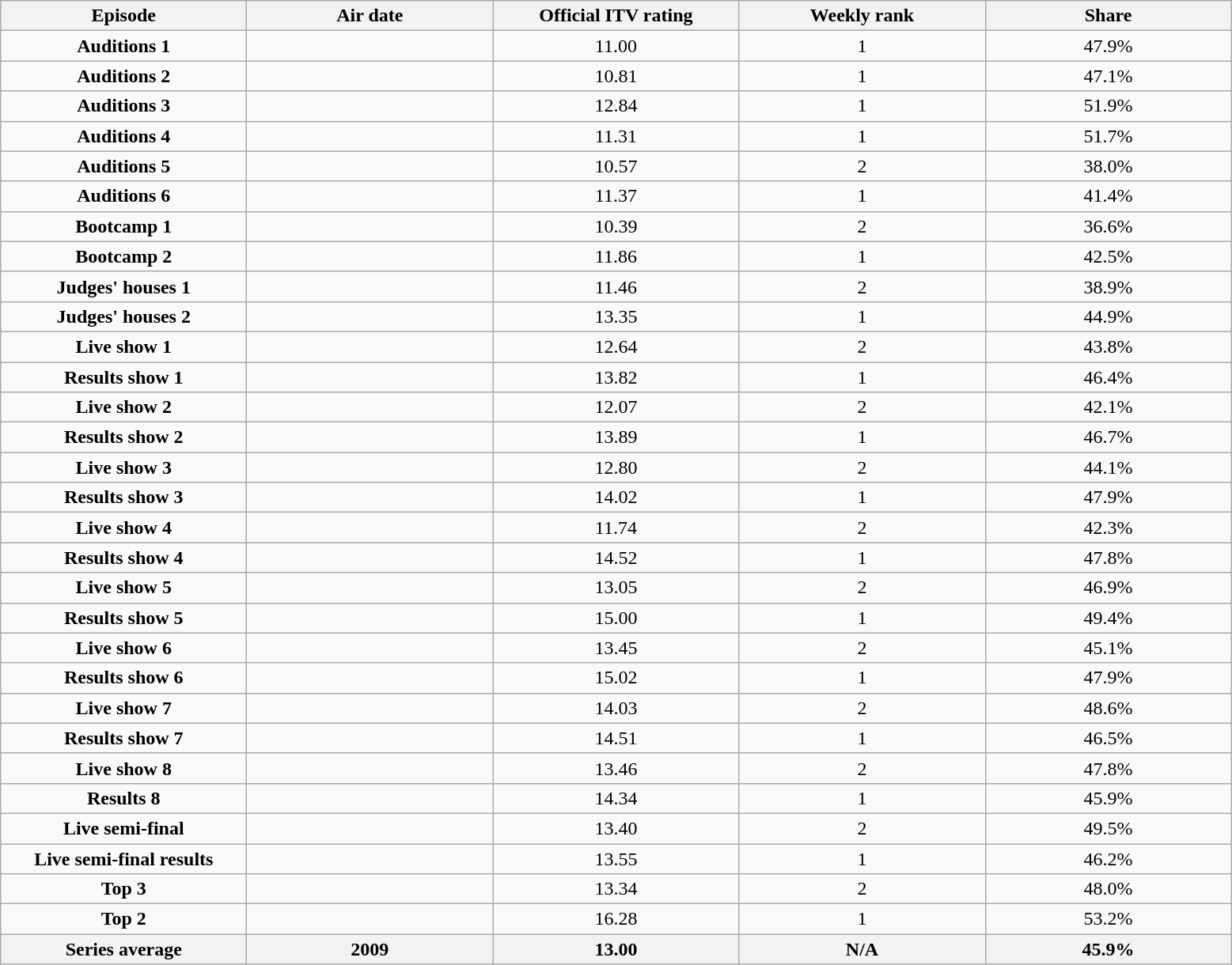<table class="wikitable sortable" style="text-align:center">
<tr>
<th scope="col" style="width:200px;">Episode</th>
<th scope="col" style="width:200px;">Air date</th>
<th scope="col" style="width:200px;">Official ITV rating</th>
<th scope="col" style="width:200px;">Weekly rank</th>
<th scope="col" style="width:200px;">Share</th>
</tr>
<tr>
<td><strong>Auditions 1</strong></td>
<td></td>
<td>11.00</td>
<td>1</td>
<td>47.9%</td>
</tr>
<tr>
<td><strong>Auditions 2</strong></td>
<td></td>
<td>10.81</td>
<td>1</td>
<td>47.1%</td>
</tr>
<tr>
<td><strong>Auditions 3</strong></td>
<td></td>
<td>12.84</td>
<td>1</td>
<td>51.9%</td>
</tr>
<tr>
<td><strong>Auditions 4</strong></td>
<td></td>
<td>11.31</td>
<td>1</td>
<td>51.7%</td>
</tr>
<tr>
<td><strong>Auditions 5</strong></td>
<td></td>
<td>10.57</td>
<td>2</td>
<td>38.0%</td>
</tr>
<tr>
<td><strong>Auditions 6</strong></td>
<td></td>
<td>11.37</td>
<td>1</td>
<td>41.4%</td>
</tr>
<tr>
<td><strong>Bootcamp 1</strong></td>
<td></td>
<td>10.39</td>
<td>2</td>
<td>36.6%</td>
</tr>
<tr>
<td><strong>Bootcamp 2</strong></td>
<td></td>
<td>11.86</td>
<td>1</td>
<td>42.5%</td>
</tr>
<tr>
<td><strong>Judges' houses 1</strong></td>
<td></td>
<td>11.46</td>
<td>2</td>
<td>38.9%</td>
</tr>
<tr>
<td><strong>Judges' houses 2</strong></td>
<td></td>
<td>13.35</td>
<td>1</td>
<td>44.9%</td>
</tr>
<tr>
<td><strong>Live show 1</strong></td>
<td></td>
<td>12.64</td>
<td>2</td>
<td>43.8%</td>
</tr>
<tr>
<td><strong>Results show 1</strong></td>
<td></td>
<td>13.82</td>
<td>1</td>
<td>46.4%</td>
</tr>
<tr>
<td><strong>Live show 2</strong></td>
<td></td>
<td>12.07</td>
<td>2</td>
<td>42.1%</td>
</tr>
<tr>
<td><strong>Results show 2</strong></td>
<td></td>
<td>13.89</td>
<td>1</td>
<td>46.7%</td>
</tr>
<tr>
<td><strong>Live show 3</strong></td>
<td></td>
<td>12.80</td>
<td>2</td>
<td>44.1%</td>
</tr>
<tr>
<td><strong>Results show 3</strong></td>
<td></td>
<td>14.02</td>
<td>1</td>
<td>47.9%</td>
</tr>
<tr>
<td><strong>Live show 4</strong></td>
<td></td>
<td>11.74</td>
<td>2</td>
<td>42.3%</td>
</tr>
<tr>
<td><strong>Results show 4</strong></td>
<td></td>
<td>14.52</td>
<td>1</td>
<td>47.8%</td>
</tr>
<tr>
<td><strong>Live show 5</strong></td>
<td></td>
<td>13.05</td>
<td>2</td>
<td>46.9%</td>
</tr>
<tr>
<td><strong>Results show 5</strong></td>
<td></td>
<td>15.00</td>
<td>1</td>
<td>49.4%</td>
</tr>
<tr>
<td><strong>Live show 6</strong></td>
<td></td>
<td>13.45</td>
<td>2</td>
<td>45.1%</td>
</tr>
<tr>
<td><strong>Results show 6</strong></td>
<td></td>
<td>15.02</td>
<td>1</td>
<td>47.9%</td>
</tr>
<tr>
<td><strong>Live show 7</strong></td>
<td></td>
<td>14.03</td>
<td>2</td>
<td>48.6%</td>
</tr>
<tr>
<td><strong>Results show 7</strong></td>
<td></td>
<td>14.51</td>
<td>1</td>
<td>46.5%</td>
</tr>
<tr>
<td><strong>Live show 8</strong></td>
<td></td>
<td>13.46</td>
<td>2</td>
<td>47.8%</td>
</tr>
<tr>
<td><strong>Results 8</strong></td>
<td></td>
<td>14.34</td>
<td>1</td>
<td>45.9%</td>
</tr>
<tr>
<td><strong>Live semi-final</strong></td>
<td></td>
<td>13.40</td>
<td>2</td>
<td>49.5%</td>
</tr>
<tr>
<td><strong>Live semi-final results</strong></td>
<td></td>
<td>13.55</td>
<td>1</td>
<td>46.2%</td>
</tr>
<tr>
<td><strong>Top 3</strong></td>
<td></td>
<td>13.34</td>
<td>2</td>
<td>48.0%</td>
</tr>
<tr>
<td><strong>Top 2</strong></td>
<td></td>
<td>16.28</td>
<td>1</td>
<td>53.2%</td>
</tr>
<tr>
<th><strong>Series average</strong></th>
<th>2009</th>
<th>13.00</th>
<th>N/A</th>
<th>45.9%</th>
</tr>
</table>
